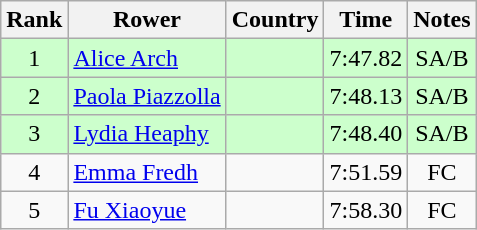<table class="wikitable" style="text-align:center">
<tr>
<th>Rank</th>
<th>Rower</th>
<th>Country</th>
<th>Time</th>
<th>Notes</th>
</tr>
<tr bgcolor=ccffcc>
<td>1</td>
<td align="left"><a href='#'>Alice Arch</a></td>
<td align="left"></td>
<td>7:47.82</td>
<td>SA/B</td>
</tr>
<tr bgcolor=ccffcc>
<td>2</td>
<td align="left"><a href='#'>Paola Piazzolla</a></td>
<td align="left"></td>
<td>7:48.13</td>
<td>SA/B</td>
</tr>
<tr bgcolor=ccffcc>
<td>3</td>
<td align="left"><a href='#'>Lydia Heaphy</a></td>
<td align="left"></td>
<td>7:48.40</td>
<td>SA/B</td>
</tr>
<tr>
<td>4</td>
<td align="left"><a href='#'>Emma Fredh</a></td>
<td align="left"></td>
<td>7:51.59</td>
<td>FC</td>
</tr>
<tr>
<td>5</td>
<td align="left"><a href='#'>Fu Xiaoyue</a></td>
<td align="left"></td>
<td>7:58.30</td>
<td>FC</td>
</tr>
</table>
